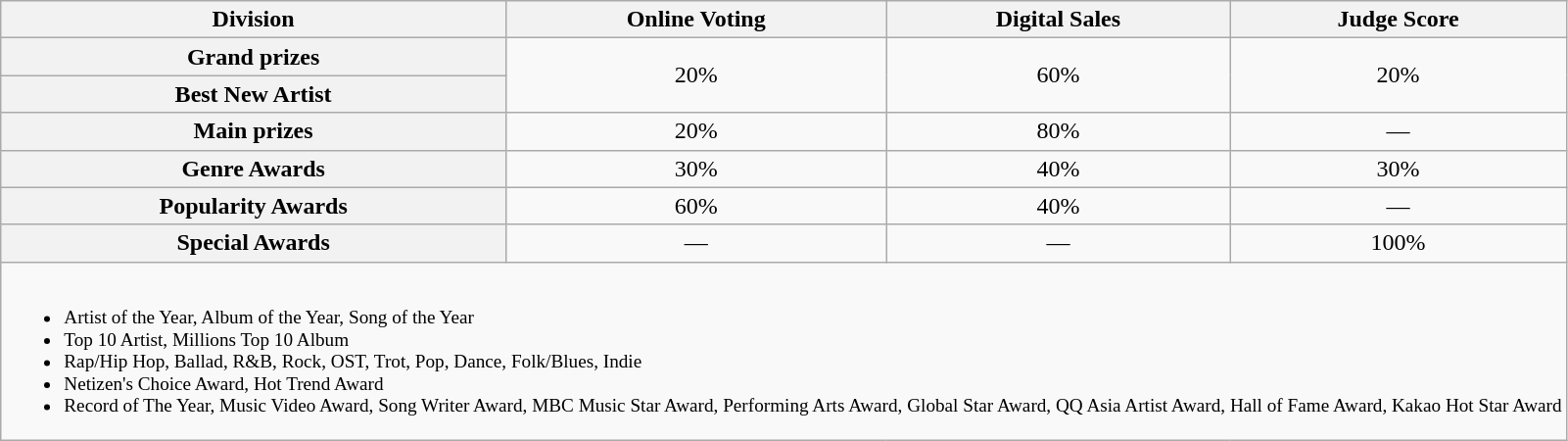<table class="wikitable plainrowheaders" style="text-align:center">
<tr>
<th scope="col">Division</th>
<th scope="col">Online Voting</th>
<th scope="col">Digital Sales</th>
<th scope="col">Judge Score</th>
</tr>
<tr>
<th scope="row">Grand prizes</th>
<td rowspan="2">20%</td>
<td rowspan="2">60%</td>
<td rowspan="2">20%</td>
</tr>
<tr>
<th scope="row">Best New Artist</th>
</tr>
<tr>
<th scope="row">Main prizes</th>
<td>20%</td>
<td>80%</td>
<td>—</td>
</tr>
<tr>
<th scope="row">Genre Awards</th>
<td>30%</td>
<td>40%</td>
<td>30%</td>
</tr>
<tr>
<th scope="row">Popularity Awards</th>
<td>60%</td>
<td>40%</td>
<td>—</td>
</tr>
<tr>
<th scope="row">Special Awards</th>
<td>—</td>
<td>—</td>
<td>100%</td>
</tr>
<tr>
<td colspan="4" style="text-align:left; font-size:80%"><br><ul><li> Artist of the Year, Album of the Year, Song of the Year</li><li> Top 10 Artist, Millions Top 10 Album</li><li> Rap/Hip Hop, Ballad, R&B, Rock, OST, Trot, Pop, Dance, Folk/Blues, Indie</li><li> Netizen's Choice Award, Hot Trend Award</li><li> Record of The Year, Music Video Award, Song Writer Award, MBC Music Star Award, Performing Arts Award, Global Star Award, QQ Asia Artist Award, Hall of Fame Award, Kakao Hot Star Award</li></ul></td>
</tr>
</table>
